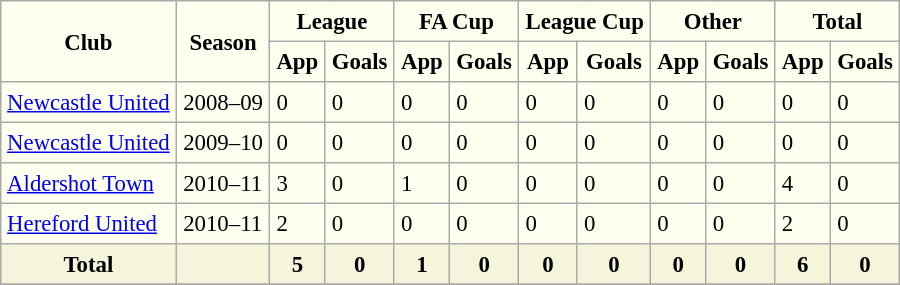<table border=1 align=center cellpadding=4 cellspacing=2 style="background: ivory; font-size: 95%; border: 1px #aaaaaa solid; border-collapse: collapse; clear:center">
<tr>
<th rowspan="2">Club</th>
<th rowspan="2">Season</th>
<th colspan="2">League</th>
<th colspan="2">FA Cup</th>
<th colspan="2">League Cup</th>
<th colspan="2">Other</th>
<th colspan="2">Total</th>
</tr>
<tr>
<th>App</th>
<th>Goals</th>
<th>App</th>
<th>Goals</th>
<th>App</th>
<th>Goals</th>
<th>App</th>
<th>Goals</th>
<th>App</th>
<th>Goals</th>
</tr>
<tr>
<td rowspan="1" valign=top><a href='#'>Newcastle United</a></td>
<td>2008–09</td>
<td>0</td>
<td>0</td>
<td>0</td>
<td>0</td>
<td>0</td>
<td>0</td>
<td>0</td>
<td>0</td>
<td>0</td>
<td>0</td>
</tr>
<tr>
<td rowspan="1" valign=top><a href='#'>Newcastle United</a></td>
<td>2009–10</td>
<td>0</td>
<td>0</td>
<td>0</td>
<td>0</td>
<td>0</td>
<td>0</td>
<td>0</td>
<td>0</td>
<td>0</td>
<td>0</td>
</tr>
<tr>
<td rowspan="1" valign=top><a href='#'>Aldershot Town</a></td>
<td>2010–11</td>
<td>3</td>
<td>0</td>
<td>1</td>
<td>0</td>
<td>0</td>
<td>0</td>
<td>0</td>
<td>0</td>
<td>4</td>
<td>0</td>
</tr>
<tr>
<td rowspan="1" valign=top><a href='#'>Hereford United</a></td>
<td>2010–11</td>
<td>2</td>
<td>0</td>
<td>0</td>
<td>0</td>
<td>0</td>
<td>0</td>
<td>0</td>
<td>0</td>
<td>2</td>
<td>0</td>
</tr>
<tr>
<th style="background:beige">Total</th>
<th style="background:beige" colspan="1"></th>
<th style="background:beige">5</th>
<th style="background:beige">0</th>
<th style="background:beige">1</th>
<th style="background:beige">0</th>
<th style="background:beige">0</th>
<th style="background:beige">0</th>
<th style="background:beige">0</th>
<th style="background:beige">0</th>
<th style="background:beige">6</th>
<th style="background:beige">0</th>
</tr>
<tr>
</tr>
</table>
